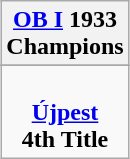<table class="wikitable" style="text-align: center; margin: 0 auto;">
<tr>
<th><a href='#'>OB I</a> 1933<br>Champions</th>
</tr>
<tr>
</tr>
<tr>
<td> <br><strong><a href='#'>Újpest</a></strong><br><strong>4th Title</strong></td>
</tr>
</table>
